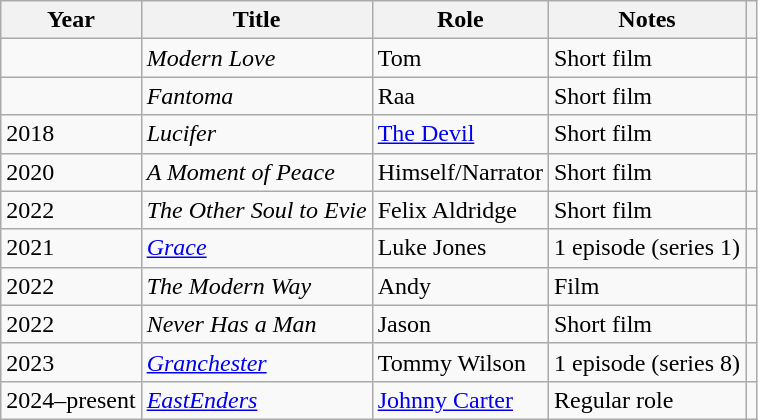<table class="wikitable sortable plainrowheaders">
<tr>
<th scope="col">Year</th>
<th scope="col">Title</th>
<th scope="col">Role</th>
<th scope="col" class="unsortable">Notes</th>
<th scope="col" class="unsortable"></th>
</tr>
<tr>
<td></td>
<td><em>Modern Love</em></td>
<td>Tom</td>
<td>Short film</td>
<td style="text-align:center;"></td>
</tr>
<tr>
<td></td>
<td><em>Fantoma</em></td>
<td>Raa</td>
<td>Short film</td>
<td style="text-align:center;"></td>
</tr>
<tr>
<td>2018</td>
<td><em>Lucifer</em></td>
<td><a href='#'>The Devil</a></td>
<td>Short film</td>
<td style="text-align:center;"></td>
</tr>
<tr>
<td>2020</td>
<td><em>A Moment of Peace</em></td>
<td>Himself/Narrator</td>
<td>Short film</td>
<td style="text-align:center;"></td>
</tr>
<tr>
<td>2022</td>
<td><em>The Other Soul to Evie</em></td>
<td>Felix Aldridge</td>
<td>Short film</td>
<td style="text-align:center;"></td>
</tr>
<tr>
<td>2021</td>
<td><em><a href='#'>Grace</a></em></td>
<td>Luke Jones</td>
<td>1 episode (series 1)</td>
<td style="text-align:center;"></td>
</tr>
<tr>
<td>2022</td>
<td><em>The Modern Way</em></td>
<td>Andy</td>
<td>Film</td>
<td style="text-align:center;"></td>
</tr>
<tr>
<td>2022</td>
<td><em>Never Has a Man</em></td>
<td>Jason</td>
<td>Short film</td>
<td style="text-align:center;"></td>
</tr>
<tr>
<td>2023</td>
<td><em><a href='#'>Granchester</a></em></td>
<td>Tommy Wilson</td>
<td>1 episode (series 8)</td>
<td style="text-align:center;"></td>
</tr>
<tr>
<td>2024–present</td>
<td><em><a href='#'>EastEnders</a></em></td>
<td><a href='#'>Johnny Carter</a></td>
<td>Regular role</td>
<td style="text-align:center;"></td>
</tr>
</table>
